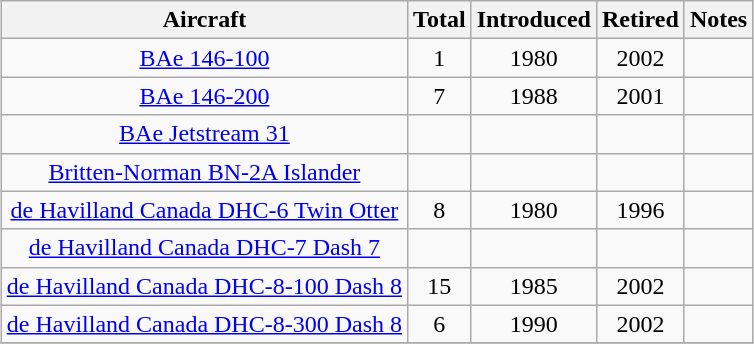<table class="wikitable" style="margin:0.5em auto; text-align:center">
<tr>
<th>Aircraft</th>
<th>Total</th>
<th>Introduced</th>
<th>Retired</th>
<th>Notes</th>
</tr>
<tr>
<td><a href='#'>BAe 146-100</a></td>
<td>1</td>
<td>1980</td>
<td>2002</td>
<td></td>
</tr>
<tr>
<td><a href='#'>BAe 146-200</a></td>
<td>7</td>
<td>1988</td>
<td>2001</td>
<td></td>
</tr>
<tr>
<td><a href='#'>BAe Jetstream 31</a></td>
<td></td>
<td></td>
<td></td>
<td></td>
</tr>
<tr>
<td><a href='#'>Britten-Norman BN-2A Islander</a></td>
<td></td>
<td></td>
<td></td>
<td></td>
</tr>
<tr>
<td><a href='#'>de Havilland Canada DHC-6 Twin Otter</a></td>
<td>8</td>
<td>1980</td>
<td>1996</td>
<td></td>
</tr>
<tr>
<td><a href='#'>de Havilland Canada DHC-7 Dash 7</a></td>
<td></td>
<td></td>
<td></td>
<td></td>
</tr>
<tr>
<td><a href='#'>de Havilland Canada DHC-8-100 Dash 8</a></td>
<td>15</td>
<td>1985</td>
<td>2002</td>
<td></td>
</tr>
<tr>
<td><a href='#'>de Havilland Canada DHC-8-300 Dash 8</a></td>
<td>6</td>
<td>1990</td>
<td>2002</td>
<td></td>
</tr>
<tr>
</tr>
</table>
